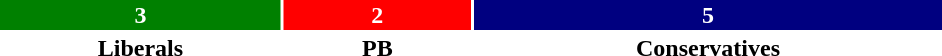<table style="width:50%; text-align:center;">
<tr style="color:white;">
<td style="background:green; width:30%;"><strong>3</strong></td>
<td style="background:red; width:20%;"><strong>2</strong></td>
<td style="background:navy; width:50%;"><strong>5</strong></td>
</tr>
<tr>
<td><span><strong>Liberals</strong></span></td>
<td><span><strong>PB</strong></span></td>
<td><span><strong>Conservatives</strong></span></td>
</tr>
</table>
